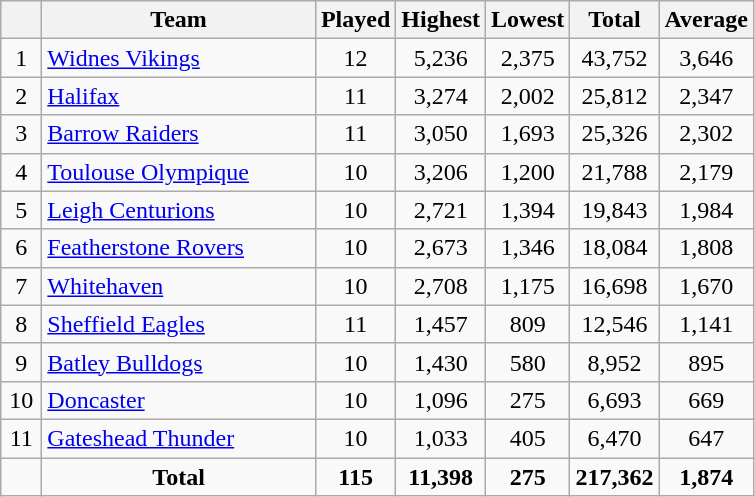<table class="wikitable" style="text-align:center;">
<tr>
<th style="width:20px;" abbr="Position"></th>
<th width=175>Team</th>
<th width=20>Played</th>
<th width=20>Highest</th>
<th width=20>Lowest</th>
<th width=20>Total</th>
<th width=20>Average</th>
</tr>
<tr>
<td>1</td>
<td style="text-align:left;"> <a href='#'>Widnes Vikings</a></td>
<td>12</td>
<td>5,236</td>
<td>2,375</td>
<td>43,752</td>
<td>3,646</td>
</tr>
<tr>
<td>2</td>
<td style="text-align:left;"> <a href='#'>Halifax</a></td>
<td>11</td>
<td>3,274</td>
<td>2,002</td>
<td>25,812</td>
<td>2,347</td>
</tr>
<tr>
<td>3</td>
<td style="text-align:left;"> <a href='#'>Barrow Raiders</a></td>
<td>11</td>
<td>3,050</td>
<td>1,693</td>
<td>25,326</td>
<td>2,302</td>
</tr>
<tr>
<td>4</td>
<td style="text-align:left;"> <a href='#'>Toulouse Olympique</a></td>
<td>10</td>
<td>3,206</td>
<td>1,200</td>
<td>21,788</td>
<td>2,179</td>
</tr>
<tr>
<td>5</td>
<td style="text-align:left;"> <a href='#'>Leigh Centurions</a></td>
<td>10</td>
<td>2,721</td>
<td>1,394</td>
<td>19,843</td>
<td>1,984</td>
</tr>
<tr>
<td>6</td>
<td style="text-align:left;"> <a href='#'>Featherstone Rovers</a></td>
<td>10</td>
<td>2,673</td>
<td>1,346</td>
<td>18,084</td>
<td>1,808</td>
</tr>
<tr>
<td>7</td>
<td style="text-align:left;"> <a href='#'>Whitehaven</a></td>
<td>10</td>
<td>2,708</td>
<td>1,175</td>
<td>16,698</td>
<td>1,670</td>
</tr>
<tr>
<td>8</td>
<td style="text-align:left;"> <a href='#'>Sheffield Eagles</a></td>
<td>11</td>
<td>1,457</td>
<td>809</td>
<td>12,546</td>
<td>1,141</td>
</tr>
<tr>
<td>9</td>
<td style="text-align:left;"> <a href='#'>Batley Bulldogs</a></td>
<td>10</td>
<td>1,430</td>
<td>580</td>
<td>8,952</td>
<td>895</td>
</tr>
<tr>
<td>10</td>
<td style="text-align:left;"> <a href='#'>Doncaster</a></td>
<td>10</td>
<td>1,096</td>
<td>275</td>
<td>6,693</td>
<td>669</td>
</tr>
<tr>
<td>11</td>
<td style="text-align:left;"> <a href='#'>Gateshead Thunder</a></td>
<td>10</td>
<td>1,033</td>
<td>405</td>
<td>6,470</td>
<td>647</td>
</tr>
<tr>
<td></td>
<td><strong>Total</strong></td>
<td><strong>115</strong></td>
<td><strong>11,398</strong></td>
<td><strong>275</strong></td>
<td><strong>217,362</strong></td>
<td><strong>1,874</strong></td>
</tr>
</table>
